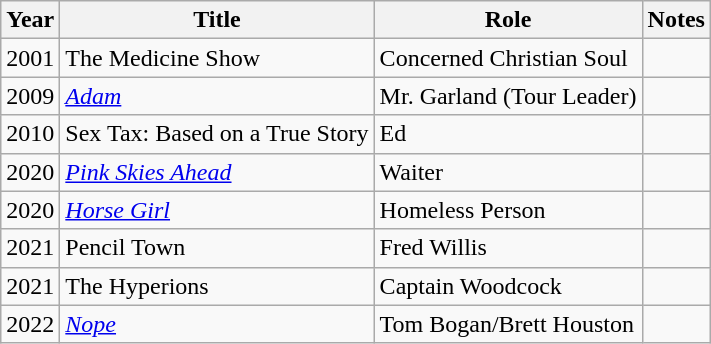<table class="wikitable sortable">
<tr>
<th>Year</th>
<th>Title</th>
<th>Role</th>
<th class="unsortable">Notes</th>
</tr>
<tr>
<td>2001</td>
<td>The Medicine Show</td>
<td>Concerned Christian Soul</td>
<td></td>
</tr>
<tr>
<td>2009</td>
<td><em><a href='#'>Adam</a></em></td>
<td>Mr. Garland (Tour Leader)</td>
<td></td>
</tr>
<tr>
<td>2010</td>
<td>Sex Tax: Based on a True Story</td>
<td>Ed</td>
<td></td>
</tr>
<tr>
<td>2020</td>
<td><em><a href='#'>Pink Skies Ahead</a></em></td>
<td>Waiter</td>
<td></td>
</tr>
<tr>
<td>2020</td>
<td><em><a href='#'>Horse Girl</a></em></td>
<td>Homeless Person</td>
<td></td>
</tr>
<tr>
<td>2021</td>
<td>Pencil Town</td>
<td>Fred Willis</td>
<td></td>
</tr>
<tr>
<td>2021</td>
<td>The Hyperions</td>
<td>Captain Woodcock</td>
<td></td>
</tr>
<tr>
<td>2022</td>
<td><em><a href='#'>Nope</a></em></td>
<td>Tom Bogan/Brett Houston</td>
<td></td>
</tr>
</table>
